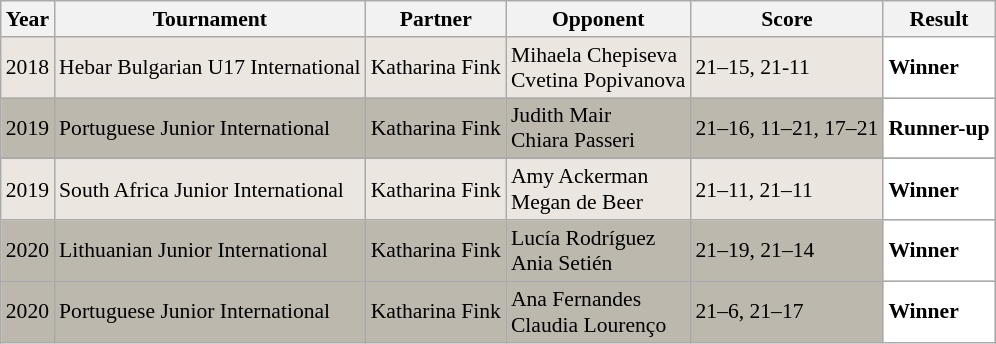<table class="sortable wikitable" style="font-size: 90%;">
<tr>
<th>Year</th>
<th>Tournament</th>
<th>Partner</th>
<th>Opponent</th>
<th>Score</th>
<th>Result</th>
</tr>
<tr style="background:#EBE7E0">
<td align="center">2018</td>
<td align="left">Hebar Bulgarian U17 International</td>
<td align="left"> Katharina Fink</td>
<td align="left"> Mihaela Chepiseva<br> Cvetina Popivanova</td>
<td align="left">21–15, 21-11</td>
<td style="text-align:left; background:white"> <strong>Winner</strong></td>
</tr>
<tr style="background:#BDB8AD">
<td align="center">2019</td>
<td align="left">Portuguese Junior International</td>
<td align="left"> Katharina Fink</td>
<td align="left"> Judith Mair<br> Chiara Passeri</td>
<td align="left">21–16, 11–21, 17–21</td>
<td style="text-align:left; background:white"> <strong>Runner-up</strong></td>
</tr>
<tr style="background:#BDB8AD">
</tr>
<tr style="background:#EBE7E0">
<td align="center">2019</td>
<td align="left">South Africa Junior International</td>
<td align="left"> Katharina Fink</td>
<td align="left"> Amy Ackerman<br> Megan de Beer</td>
<td align="left">21–11, 21–11</td>
<td style="text-align:left; background:white"> <strong>Winner</strong></td>
</tr>
<tr style="background:#BDB8AD">
<td align="center">2020</td>
<td align="left">Lithuanian Junior International</td>
<td align="left"> Katharina Fink</td>
<td align="left"> Lucía Rodríguez<br> Ania Setién</td>
<td align="left">21–19, 21–14</td>
<td style="text-align:left; background:white"> <strong>Winner</strong></td>
</tr>
<tr style="background:#BDB8AD">
<td align="center">2020</td>
<td align="left">Portuguese Junior International</td>
<td align="left"> Katharina Fink</td>
<td align="left"> Ana Fernandes<br> Claudia Lourenço</td>
<td align="left">21–6, 21–17</td>
<td style="text-align:left; background:white"> <strong>Winner</strong></td>
</tr>
</table>
